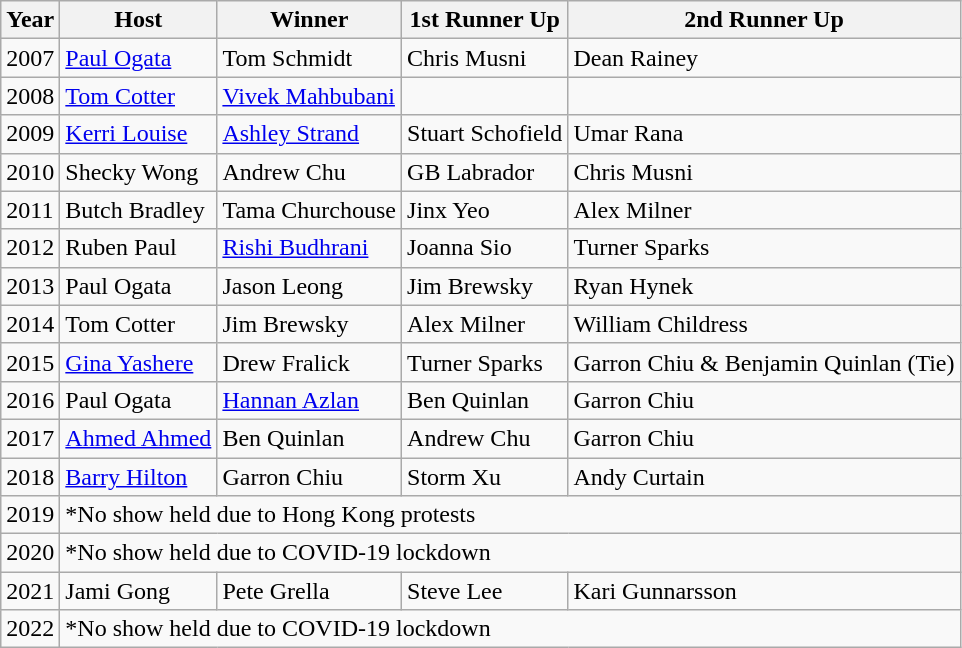<table class="wikitable">
<tr>
<th>Year</th>
<th>Host</th>
<th>Winner</th>
<th>1st Runner Up</th>
<th>2nd Runner Up</th>
</tr>
<tr>
<td>2007</td>
<td><a href='#'>Paul Ogata</a></td>
<td>Tom Schmidt</td>
<td>Chris Musni</td>
<td>Dean Rainey</td>
</tr>
<tr>
<td>2008</td>
<td><a href='#'>Tom Cotter</a></td>
<td><a href='#'>Vivek Mahbubani</a></td>
<td></td>
<td></td>
</tr>
<tr>
<td>2009</td>
<td><a href='#'>Kerri Louise</a></td>
<td><a href='#'>Ashley Strand</a></td>
<td>Stuart Schofield</td>
<td>Umar Rana</td>
</tr>
<tr>
<td>2010</td>
<td>Shecky Wong</td>
<td>Andrew Chu</td>
<td>GB Labrador</td>
<td>Chris Musni</td>
</tr>
<tr>
<td>2011</td>
<td>Butch Bradley</td>
<td>Tama Churchouse</td>
<td>Jinx Yeo</td>
<td>Alex Milner</td>
</tr>
<tr>
<td>2012</td>
<td>Ruben Paul</td>
<td><a href='#'>Rishi Budhrani</a></td>
<td>Joanna Sio</td>
<td>Turner Sparks</td>
</tr>
<tr>
<td>2013</td>
<td>Paul Ogata</td>
<td>Jason Leong</td>
<td>Jim Brewsky</td>
<td>Ryan Hynek</td>
</tr>
<tr>
<td>2014</td>
<td>Tom Cotter</td>
<td>Jim Brewsky</td>
<td>Alex Milner</td>
<td>William Childress</td>
</tr>
<tr>
<td>2015</td>
<td><a href='#'>Gina Yashere</a></td>
<td>Drew Fralick</td>
<td>Turner Sparks</td>
<td>Garron Chiu & Benjamin Quinlan (Tie)</td>
</tr>
<tr>
<td>2016</td>
<td>Paul Ogata</td>
<td><a href='#'>Hannan Azlan</a></td>
<td>Ben Quinlan</td>
<td>Garron Chiu</td>
</tr>
<tr>
<td>2017</td>
<td><a href='#'>Ahmed Ahmed</a></td>
<td>Ben Quinlan</td>
<td>Andrew Chu</td>
<td>Garron Chiu</td>
</tr>
<tr>
<td>2018</td>
<td><a href='#'>Barry Hilton</a></td>
<td>Garron Chiu</td>
<td>Storm Xu</td>
<td>Andy Curtain</td>
</tr>
<tr>
<td>2019</td>
<td colspan="4">*No show held due to Hong Kong protests</td>
</tr>
<tr>
<td>2020</td>
<td colspan="4">*No show held due to COVID-19 lockdown</td>
</tr>
<tr>
<td>2021</td>
<td>Jami Gong</td>
<td>Pete Grella</td>
<td>Steve Lee</td>
<td>Kari Gunnarsson</td>
</tr>
<tr>
<td>2022</td>
<td colspan="4">*No show held due to COVID-19 lockdown</td>
</tr>
</table>
